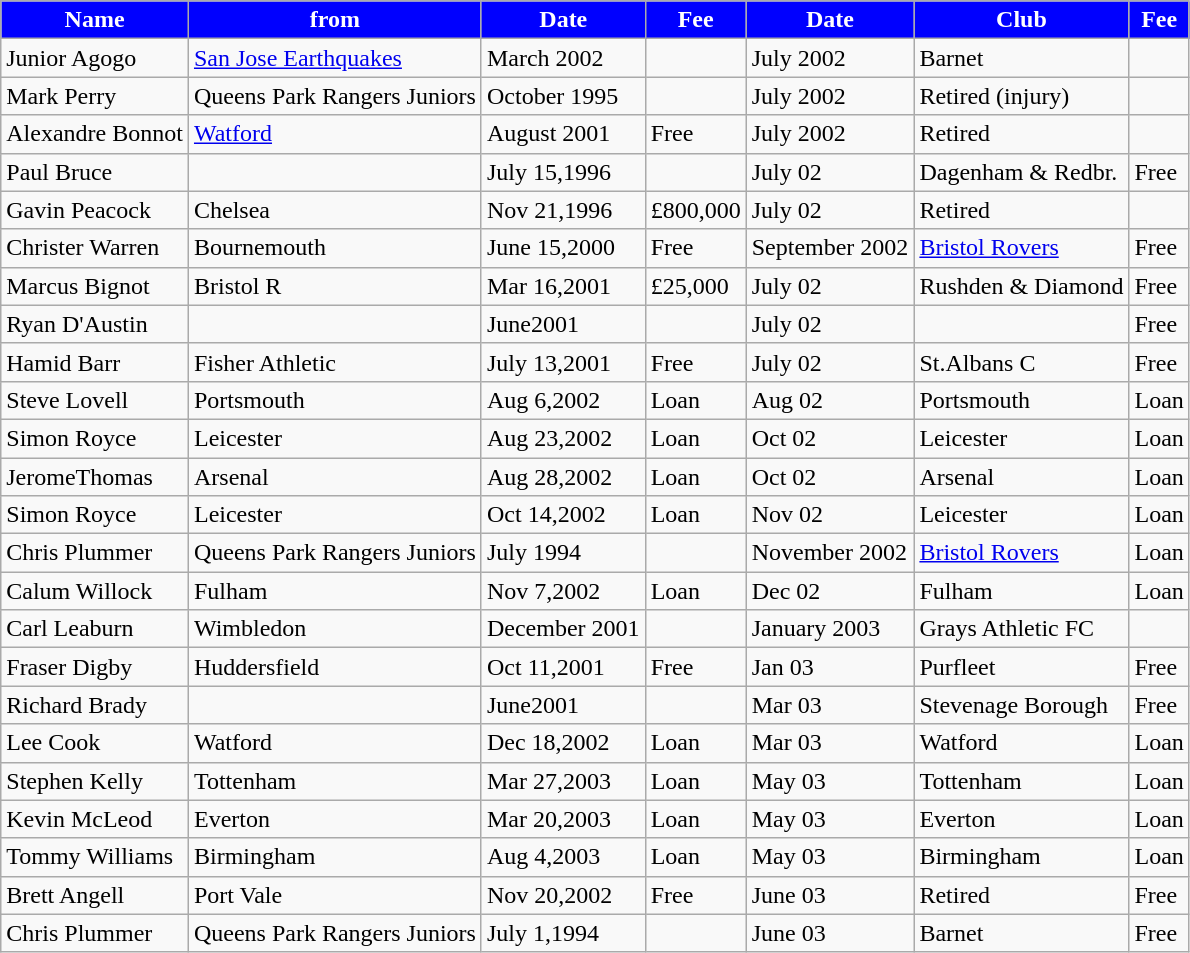<table class="wikitable">
<tr>
<th style="background:#0000FF; color:#FFFFFF; text-align:center;"><strong>Name</strong></th>
<th style="background:#0000FF; color:#FFFFFF; text-align:center;">from</th>
<th style="background:#0000FF; color:#FFFFFF; text-align:center;">Date</th>
<th style="background:#0000FF; color:#FFFFFF; text-align:center;">Fee</th>
<th style="background:#0000FF; color:#FFFFFF; text-align:center;"><strong>Date</strong></th>
<th style="background:#0000FF; color:#FFFFFF; text-align:center;">Club</th>
<th style="background:#0000FF; color:#FFFFFF; text-align:center;"><strong>Fee</strong></th>
</tr>
<tr>
<td>Junior Agogo</td>
<td><a href='#'>San Jose Earthquakes</a></td>
<td>March 2002</td>
<td></td>
<td>July 2002</td>
<td>Barnet</td>
<td></td>
</tr>
<tr>
<td>Mark Perry</td>
<td>Queens Park Rangers Juniors</td>
<td>October 1995</td>
<td></td>
<td>July 2002</td>
<td>Retired (injury)</td>
<td></td>
</tr>
<tr>
<td>Alexandre Bonnot</td>
<td><a href='#'>Watford</a></td>
<td>August 2001</td>
<td>Free</td>
<td>July 2002</td>
<td>Retired</td>
<td></td>
</tr>
<tr>
<td>Paul Bruce</td>
<td></td>
<td>July 15,1996</td>
<td></td>
<td>July 02</td>
<td>Dagenham & Redbr.</td>
<td>Free</td>
</tr>
<tr>
<td>Gavin Peacock</td>
<td>Chelsea</td>
<td>Nov 21,1996</td>
<td>£800,000</td>
<td>July 02</td>
<td>Retired</td>
<td></td>
</tr>
<tr>
<td>Christer Warren</td>
<td>Bournemouth</td>
<td>June 15,2000</td>
<td>Free</td>
<td>September 2002</td>
<td><a href='#'>Bristol Rovers</a></td>
<td>Free</td>
</tr>
<tr>
<td>Marcus Bignot</td>
<td>Bristol R</td>
<td>Mar 16,2001</td>
<td>£25,000</td>
<td>July 02</td>
<td>Rushden & Diamond</td>
<td>Free</td>
</tr>
<tr>
<td>Ryan D'Austin</td>
<td></td>
<td>June2001</td>
<td></td>
<td>July 02</td>
<td></td>
<td>Free</td>
</tr>
<tr>
<td>Hamid Barr</td>
<td>Fisher Athletic</td>
<td>July 13,2001</td>
<td>Free</td>
<td>July 02</td>
<td>St.Albans C</td>
<td>Free</td>
</tr>
<tr>
<td>Steve Lovell</td>
<td>Portsmouth</td>
<td>Aug 6,2002</td>
<td>Loan</td>
<td>Aug 02</td>
<td>Portsmouth</td>
<td>Loan</td>
</tr>
<tr>
<td>Simon Royce</td>
<td>Leicester</td>
<td>Aug 23,2002</td>
<td>Loan</td>
<td>Oct 02</td>
<td>Leicester</td>
<td>Loan</td>
</tr>
<tr>
<td>JeromeThomas</td>
<td>Arsenal</td>
<td>Aug 28,2002</td>
<td>Loan</td>
<td>Oct 02</td>
<td>Arsenal</td>
<td>Loan</td>
</tr>
<tr>
<td>Simon Royce</td>
<td>Leicester</td>
<td>Oct 14,2002</td>
<td>Loan</td>
<td>Nov 02</td>
<td>Leicester</td>
<td>Loan</td>
</tr>
<tr>
<td>Chris Plummer</td>
<td>Queens Park Rangers Juniors</td>
<td>July 1994</td>
<td></td>
<td>November 2002</td>
<td><a href='#'>Bristol Rovers</a></td>
<td>Loan</td>
</tr>
<tr>
<td>Calum Willock</td>
<td>Fulham</td>
<td>Nov 7,2002</td>
<td>Loan</td>
<td>Dec 02</td>
<td>Fulham</td>
<td>Loan</td>
</tr>
<tr>
<td>Carl Leaburn</td>
<td>Wimbledon</td>
<td>December 2001</td>
<td></td>
<td>January 2003</td>
<td>Grays Athletic FC</td>
<td></td>
</tr>
<tr>
<td>Fraser Digby</td>
<td>Huddersfield</td>
<td>Oct 11,2001</td>
<td>Free</td>
<td>Jan 03</td>
<td>Purfleet</td>
<td>Free</td>
</tr>
<tr>
<td>Richard Brady</td>
<td></td>
<td>June2001</td>
<td></td>
<td>Mar 03</td>
<td>Stevenage Borough</td>
<td>Free</td>
</tr>
<tr>
<td>Lee Cook</td>
<td>Watford</td>
<td>Dec 18,2002</td>
<td>Loan</td>
<td>Mar 03</td>
<td>Watford</td>
<td>Loan</td>
</tr>
<tr>
<td>Stephen Kelly</td>
<td>Tottenham</td>
<td>Mar 27,2003</td>
<td>Loan</td>
<td>May 03</td>
<td>Tottenham</td>
<td>Loan</td>
</tr>
<tr>
<td>Kevin McLeod</td>
<td>Everton</td>
<td>Mar 20,2003</td>
<td>Loan</td>
<td>May 03</td>
<td>Everton</td>
<td>Loan</td>
</tr>
<tr>
<td>Tommy Williams</td>
<td>Birmingham</td>
<td>Aug 4,2003</td>
<td>Loan</td>
<td>May 03</td>
<td>Birmingham</td>
<td>Loan</td>
</tr>
<tr>
<td>Brett Angell</td>
<td>Port Vale</td>
<td>Nov 20,2002</td>
<td>Free</td>
<td>June 03</td>
<td>Retired</td>
<td>Free</td>
</tr>
<tr>
<td>Chris Plummer</td>
<td>Queens Park Rangers Juniors</td>
<td>July 1,1994</td>
<td></td>
<td>June 03</td>
<td>Barnet</td>
<td>Free</td>
</tr>
</table>
